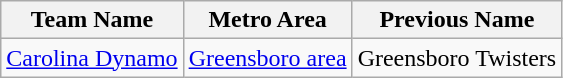<table class="wikitable">
<tr>
<th>Team Name</th>
<th>Metro Area</th>
<th>Previous Name</th>
</tr>
<tr>
<td> <a href='#'>Carolina Dynamo</a></td>
<td><a href='#'>Greensboro area</a></td>
<td>Greensboro Twisters</td>
</tr>
</table>
